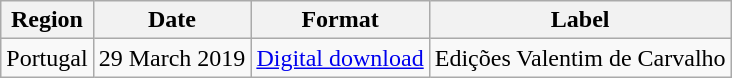<table class="wikitable">
<tr>
<th>Region</th>
<th>Date</th>
<th>Format</th>
<th>Label</th>
</tr>
<tr>
<td>Portugal</td>
<td>29 March 2019</td>
<td><a href='#'>Digital download</a></td>
<td>Edições Valentim de Carvalho</td>
</tr>
</table>
